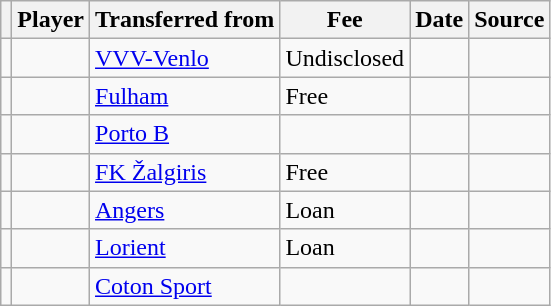<table class="wikitable plainrowheaders sortable">
<tr>
<th></th>
<th scope="col">Player</th>
<th>Transferred from</th>
<th style="width: 65px;">Fee</th>
<th scope="col">Date</th>
<th scope="col">Source</th>
</tr>
<tr>
<td align=center></td>
<td></td>
<td> <a href='#'>VVV-Venlo</a></td>
<td>Undisclosed</td>
<td></td>
<td></td>
</tr>
<tr>
<td align=center></td>
<td></td>
<td> <a href='#'>Fulham</a></td>
<td>Free</td>
<td></td>
<td></td>
</tr>
<tr>
<td align=center></td>
<td></td>
<td> <a href='#'>Porto B</a></td>
<td></td>
<td></td>
<td></td>
</tr>
<tr>
<td align=center></td>
<td></td>
<td> <a href='#'>FK Žalgiris</a></td>
<td>Free</td>
<td></td>
<td></td>
</tr>
<tr>
<td align="center"></td>
<td></td>
<td> <a href='#'>Angers</a></td>
<td>Loan</td>
<td></td>
<td></td>
</tr>
<tr>
<td align=center></td>
<td></td>
<td> <a href='#'>Lorient</a></td>
<td>Loan</td>
<td></td>
<td></td>
</tr>
<tr>
<td align=center></td>
<td></td>
<td> <a href='#'>Coton Sport</a></td>
<td></td>
<td></td>
<td></td>
</tr>
</table>
